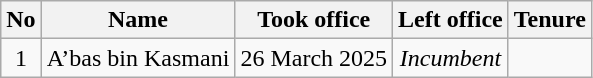<table class="wikitable" style="text-align:center;">
<tr>
<th>No</th>
<th>Name</th>
<th>Took office</th>
<th>Left office</th>
<th>Tenure</th>
</tr>
<tr>
<td>1</td>
<td>A’bas bin Kasmani</td>
<td>26 March 2025</td>
<td><em>Incumbent</em></td>
<td></td>
</tr>
</table>
